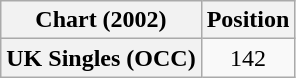<table class="wikitable plainrowheaders" style="text-align:center">
<tr>
<th>Chart (2002)</th>
<th>Position</th>
</tr>
<tr>
<th scope="row">UK Singles (OCC)</th>
<td>142</td>
</tr>
</table>
